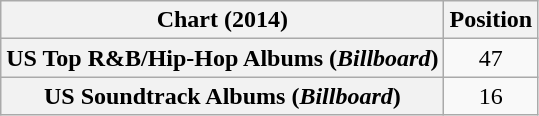<table class="wikitable sortable plainrowheaders" style="text-align:center">
<tr>
<th scope="col">Chart (2014)</th>
<th scope="col">Position</th>
</tr>
<tr>
<th scope="row">US Top R&B/Hip-Hop Albums (<em>Billboard</em>)</th>
<td>47</td>
</tr>
<tr>
<th scope="row">US Soundtrack Albums (<em>Billboard</em>)</th>
<td>16</td>
</tr>
</table>
